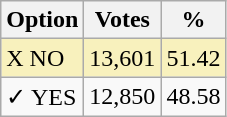<table class="wikitable">
<tr>
<th>Option</th>
<th>Votes</th>
<th>%</th>
</tr>
<tr>
<td style=background:#f8f1bd>X NO</td>
<td style=background:#f8f1bd>13,601</td>
<td style=background:#f8f1bd>51.42</td>
</tr>
<tr>
<td>✓ YES</td>
<td>12,850</td>
<td>48.58</td>
</tr>
</table>
